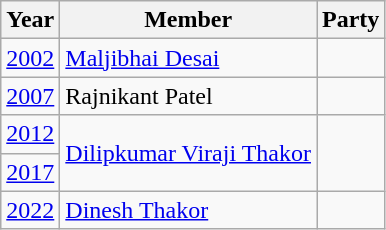<table class="wikitable sortable">
<tr>
<th>Year</th>
<th>Member</th>
<th colspan="2">Party</th>
</tr>
<tr>
<td><a href='#'>2002</a></td>
<td><a href='#'>Maljibhai Desai</a></td>
<td></td>
</tr>
<tr>
<td><a href='#'>2007</a></td>
<td>Rajnikant Patel</td>
<td></td>
</tr>
<tr>
<td><a href='#'>2012</a></td>
<td rowspan=2><a href='#'>Dilipkumar Viraji Thakor</a></td>
</tr>
<tr>
<td><a href='#'>2017</a></td>
</tr>
<tr>
<td><a href='#'>2022</a></td>
<td><a href='#'>Dinesh Thakor</a></td>
<td></td>
</tr>
</table>
